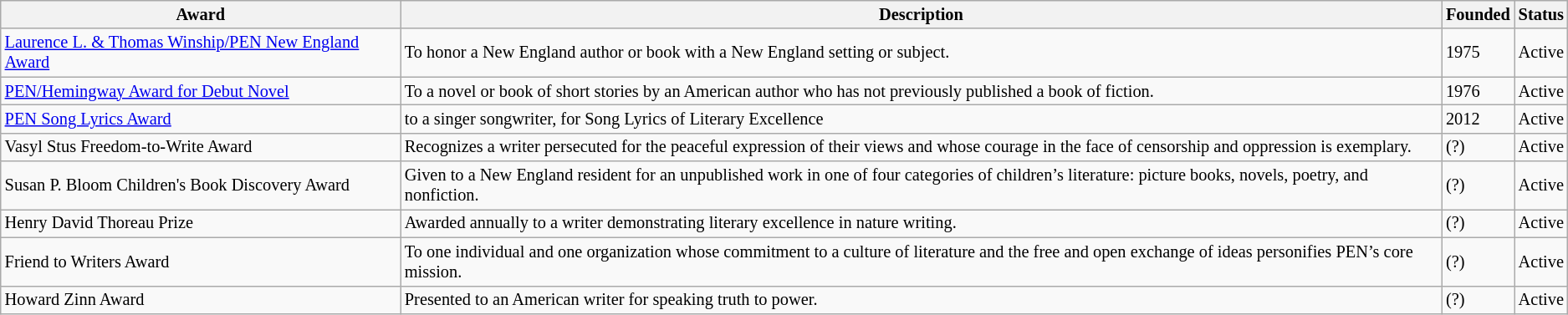<table class="wikitable sortable" style="font-size: 85%;">
<tr>
<th>Award</th>
<th>Description</th>
<th>Founded</th>
<th>Status</th>
</tr>
<tr>
<td><a href='#'>Laurence L. & Thomas Winship/PEN New England Award</a></td>
<td>To honor a New England author or book with a New England setting or subject.</td>
<td>1975</td>
<td>Active</td>
</tr>
<tr>
<td><a href='#'>PEN/Hemingway Award for Debut Novel</a></td>
<td>To a novel or book of short stories by an American author who has not previously published a book of fiction.</td>
<td>1976</td>
<td>Active</td>
</tr>
<tr>
<td><a href='#'>PEN Song Lyrics Award</a></td>
<td>to a singer songwriter, for Song Lyrics of Literary Excellence</td>
<td>2012</td>
<td>Active</td>
</tr>
<tr>
<td>Vasyl Stus Freedom-to-Write Award</td>
<td>Recognizes a writer persecuted for the peaceful expression of their views and whose courage in the face of censorship and oppression is exemplary.</td>
<td>(?)</td>
<td>Active</td>
</tr>
<tr>
<td>Susan P. Bloom Children's Book Discovery Award</td>
<td>Given to a New England resident for an unpublished work in one of four categories of children’s literature: picture books, novels, poetry, and nonfiction.</td>
<td>(?)</td>
<td>Active</td>
</tr>
<tr>
<td>Henry David Thoreau Prize</td>
<td>Awarded annually to a writer demonstrating literary excellence in nature writing.</td>
<td>(?)</td>
<td>Active</td>
</tr>
<tr>
<td>Friend to Writers Award</td>
<td>To one individual and one organization whose commitment to a culture of literature and the free and open exchange of ideas personifies PEN’s core mission.</td>
<td>(?)</td>
<td>Active</td>
</tr>
<tr>
<td>Howard Zinn Award</td>
<td>Presented to an American writer for speaking truth to power.</td>
<td>(?)</td>
<td>Active</td>
</tr>
</table>
